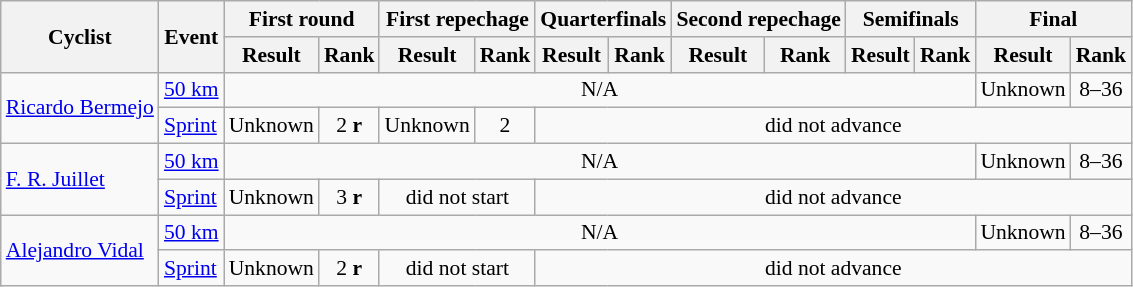<table class=wikitable style="font-size:90%">
<tr>
<th rowspan=2>Cyclist</th>
<th rowspan=2>Event</th>
<th colspan=2>First round</th>
<th colspan=2>First repechage</th>
<th colspan=2>Quarterfinals</th>
<th colspan=2>Second repechage</th>
<th colspan=2>Semifinals</th>
<th colspan=2>Final</th>
</tr>
<tr>
<th>Result</th>
<th>Rank</th>
<th>Result</th>
<th>Rank</th>
<th>Result</th>
<th>Rank</th>
<th>Result</th>
<th>Rank</th>
<th>Result</th>
<th>Rank</th>
<th>Result</th>
<th>Rank</th>
</tr>
<tr>
<td rowspan=2><a href='#'>Ricardo Bermejo</a></td>
<td><a href='#'>50 km</a></td>
<td align=center colspan=10>N/A</td>
<td align=center>Unknown</td>
<td align=center>8–36</td>
</tr>
<tr>
<td><a href='#'>Sprint</a></td>
<td align=center>Unknown</td>
<td align=center>2 <strong>r</strong></td>
<td align=center>Unknown</td>
<td align=center>2</td>
<td align=center colspan=8>did not advance</td>
</tr>
<tr>
<td rowspan=2><a href='#'>F. R. Juillet</a></td>
<td><a href='#'>50 km</a></td>
<td align=center colspan=10>N/A</td>
<td align=center>Unknown</td>
<td align=center>8–36</td>
</tr>
<tr>
<td><a href='#'>Sprint</a></td>
<td align=center>Unknown</td>
<td align=center>3 <strong>r</strong></td>
<td align=center colspan=2>did not start</td>
<td align=center colspan=8>did not advance</td>
</tr>
<tr>
<td rowspan=2><a href='#'>Alejandro Vidal</a></td>
<td><a href='#'>50 km</a></td>
<td align=center colspan=10>N/A</td>
<td align=center>Unknown</td>
<td align=center>8–36</td>
</tr>
<tr>
<td><a href='#'>Sprint</a></td>
<td align=center>Unknown</td>
<td align=center>2 <strong>r</strong></td>
<td align=center colspan=2>did not start</td>
<td align=center colspan=8>did not advance</td>
</tr>
</table>
